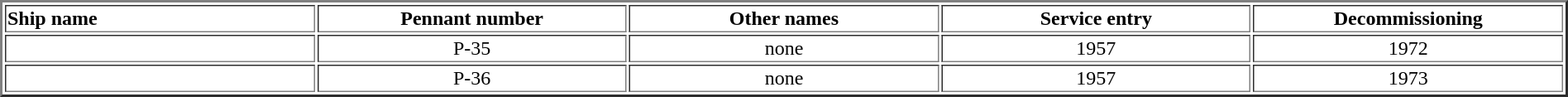<table width="100%" border="2">
<tr>
<th width="16%" align="left">Ship name</th>
<th width="16%" align="center">Pennant number</th>
<th width="16%" align="center">Other names</th>
<th width="16%" align="center">Service entry</th>
<th width="16%" align="center">Decommissioning</th>
</tr>
<tr>
<td align="center"></td>
<td align="center">P-35</td>
<td align="center">none</td>
<td align="center">1957</td>
<td align="center">1972</td>
</tr>
<tr>
<td align="center"></td>
<td align="center">P-36</td>
<td align="center">none</td>
<td align="center">1957</td>
<td align="center">1973</td>
</tr>
</table>
